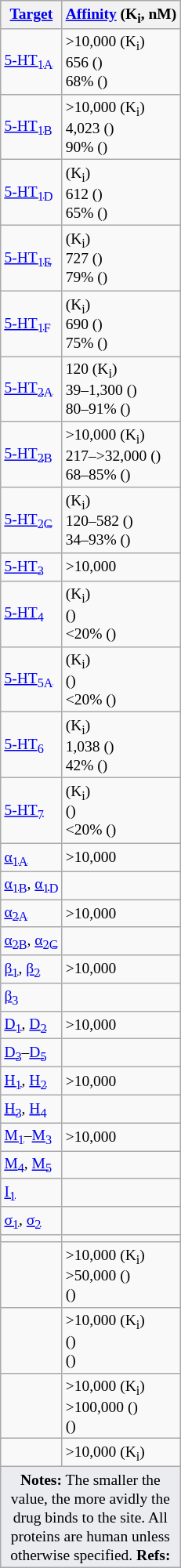<table class="wikitable floatleft" style="font-size:small;">
<tr>
<th><a href='#'>Target</a></th>
<th><a href='#'>Affinity</a> (K<sub>i</sub>, nM)</th>
</tr>
<tr>
<td><a href='#'>5-HT<sub>1A</sub></a></td>
<td>>10,000 (K<sub>i</sub>)<br>656 ()<br>68% ()</td>
</tr>
<tr>
<td><a href='#'>5-HT<sub>1B</sub></a></td>
<td>>10,000 (K<sub>i</sub>)<br>4,023 ()<br>90% ()</td>
</tr>
<tr>
<td><a href='#'>5-HT<sub>1D</sub></a></td>
<td> (K<sub>i</sub>)<br>612 ()<br>65% ()</td>
</tr>
<tr>
<td><a href='#'>5-HT<sub>1E</sub></a></td>
<td> (K<sub>i</sub>)<br>727 ()<br>79% ()</td>
</tr>
<tr>
<td><a href='#'>5-HT<sub>1F</sub></a></td>
<td> (K<sub>i</sub>)<br>690 ()<br>75% ()</td>
</tr>
<tr>
<td><a href='#'>5-HT<sub>2A</sub></a></td>
<td>120 (K<sub>i</sub>)<br>39–1,300 ()<br>80–91% ()</td>
</tr>
<tr>
<td><a href='#'>5-HT<sub>2B</sub></a></td>
<td>>10,000 (K<sub>i</sub>)<br>217–>32,000 ()<br>68–85% ()</td>
</tr>
<tr>
<td><a href='#'>5-HT<sub>2C</sub></a></td>
<td> (K<sub>i</sub>)<br>120–582 ()<br>34–93% ()</td>
</tr>
<tr>
<td><a href='#'>5-HT<sub>3</sub></a></td>
<td>>10,000</td>
</tr>
<tr>
<td><a href='#'>5-HT<sub>4</sub></a></td>
<td> (K<sub>i</sub>)<br> ()<br><20% ()</td>
</tr>
<tr>
<td><a href='#'>5-HT<sub>5A</sub></a></td>
<td> (K<sub>i</sub>)<br> ()<br><20% ()</td>
</tr>
<tr>
<td><a href='#'>5-HT<sub>6</sub></a></td>
<td> (K<sub>i</sub>)<br>1,038 ()<br>42% ()</td>
</tr>
<tr>
<td><a href='#'>5-HT<sub>7</sub></a></td>
<td> (K<sub>i</sub>)<br> ()<br><20% ()</td>
</tr>
<tr>
<td><a href='#'>α<sub>1A</sub></a></td>
<td>>10,000</td>
</tr>
<tr>
<td><a href='#'>α<sub>1B</sub></a>, <a href='#'>α<sub>1D</sub></a></td>
<td></td>
</tr>
<tr>
<td><a href='#'>α<sub>2A</sub></a></td>
<td>>10,000</td>
</tr>
<tr>
<td><a href='#'>α<sub>2B</sub></a>, <a href='#'>α<sub>2C</sub></a></td>
<td></td>
</tr>
<tr>
<td><a href='#'>β<sub>1</sub></a>, <a href='#'>β<sub>2</sub></a></td>
<td>>10,000</td>
</tr>
<tr>
<td><a href='#'>β<sub>3</sub></a></td>
<td></td>
</tr>
<tr>
<td><a href='#'>D<sub>1</sub></a>, <a href='#'>D<sub>2</sub></a></td>
<td>>10,000</td>
</tr>
<tr>
<td><a href='#'>D<sub>3</sub></a>–<a href='#'>D<sub>5</sub></a></td>
<td></td>
</tr>
<tr>
<td><a href='#'>H<sub>1</sub></a>, <a href='#'>H<sub>2</sub></a></td>
<td>>10,000</td>
</tr>
<tr>
<td><a href='#'>H<sub>3</sub></a>, <a href='#'>H<sub>4</sub></a></td>
<td></td>
</tr>
<tr>
<td><a href='#'>M<sub>1</sub></a>–<a href='#'>M<sub>3</sub></a></td>
<td>>10,000</td>
</tr>
<tr>
<td><a href='#'>M<sub>4</sub></a>, <a href='#'>M<sub>5</sub></a></td>
<td></td>
</tr>
<tr>
<td><a href='#'>I<sub>1</sub></a></td>
<td></td>
</tr>
<tr>
<td><a href='#'>σ<sub>1</sub></a>, <a href='#'>σ<sub>2</sub></a></td>
<td></td>
</tr>
<tr>
<td></td>
<td></td>
</tr>
<tr>
<td></td>
<td>>10,000 (K<sub>i</sub>)<br>>50,000 ()<br> ()</td>
</tr>
<tr>
<td></td>
<td>>10,000 (K<sub>i</sub>)<br> ()<br> ()</td>
</tr>
<tr>
<td></td>
<td>>10,000 (K<sub>i</sub>)<br>>100,000 ()<br> ()</td>
</tr>
<tr>
<td></td>
<td>>10,000 (K<sub>i</sub>)</td>
</tr>
<tr class="sortbottom">
<td colspan="2" style="width: 1px; background-color:#eaecf0; text-align: center;"><strong>Notes:</strong> The smaller the value, the more avidly the drug binds to the site. All proteins are human unless otherwise specified. <strong>Refs:</strong> </td>
</tr>
</table>
